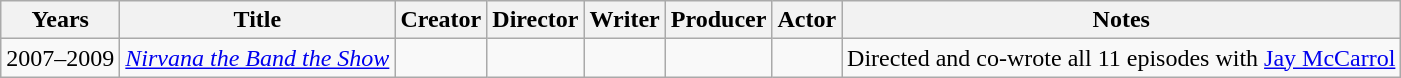<table class="wikitable">
<tr>
<th>Years</th>
<th>Title</th>
<th>Creator</th>
<th>Director</th>
<th>Writer</th>
<th>Producer</th>
<th>Actor</th>
<th>Notes</th>
</tr>
<tr>
<td>2007–2009</td>
<td><em><a href='#'>Nirvana the Band the Show</a></em></td>
<td></td>
<td></td>
<td></td>
<td></td>
<td></td>
<td>Directed and co-wrote all 11 episodes with <a href='#'>Jay McCarrol</a></td>
</tr>
</table>
